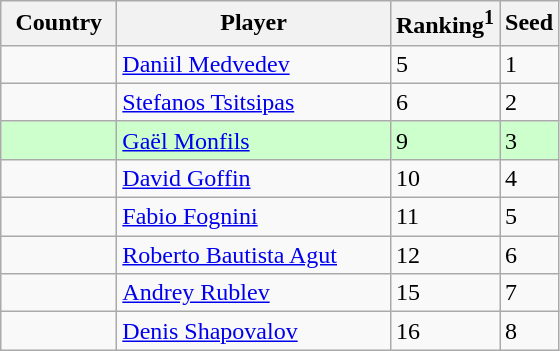<table class="sortable wikitable">
<tr>
<th width="70">Country</th>
<th width="175">Player</th>
<th>Ranking<sup>1</sup></th>
<th>Seed</th>
</tr>
<tr>
<td></td>
<td><a href='#'>Daniil Medvedev</a></td>
<td>5</td>
<td>1</td>
</tr>
<tr>
<td></td>
<td><a href='#'>Stefanos Tsitsipas</a></td>
<td>6</td>
<td>2</td>
</tr>
<tr style="background:#cfc;">
<td></td>
<td><a href='#'>Gaël Monfils</a></td>
<td>9</td>
<td>3</td>
</tr>
<tr>
<td></td>
<td><a href='#'>David Goffin</a></td>
<td>10</td>
<td>4</td>
</tr>
<tr>
<td></td>
<td><a href='#'>Fabio Fognini</a></td>
<td>11</td>
<td>5</td>
</tr>
<tr>
<td></td>
<td><a href='#'>Roberto Bautista Agut</a></td>
<td>12</td>
<td>6</td>
</tr>
<tr>
<td></td>
<td><a href='#'>Andrey Rublev</a></td>
<td>15</td>
<td>7</td>
</tr>
<tr>
<td></td>
<td><a href='#'>Denis Shapovalov</a></td>
<td>16</td>
<td>8</td>
</tr>
</table>
